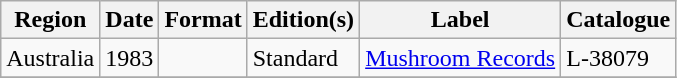<table class="wikitable plainrowheaders">
<tr>
<th scope="col">Region</th>
<th scope="col">Date</th>
<th scope="col">Format</th>
<th scope="col">Edition(s)</th>
<th scope="col">Label</th>
<th scope="col">Catalogue</th>
</tr>
<tr>
<td>Australia</td>
<td>1983</td>
<td></td>
<td>Standard</td>
<td><a href='#'>Mushroom Records</a></td>
<td>L-38079</td>
</tr>
<tr>
</tr>
</table>
